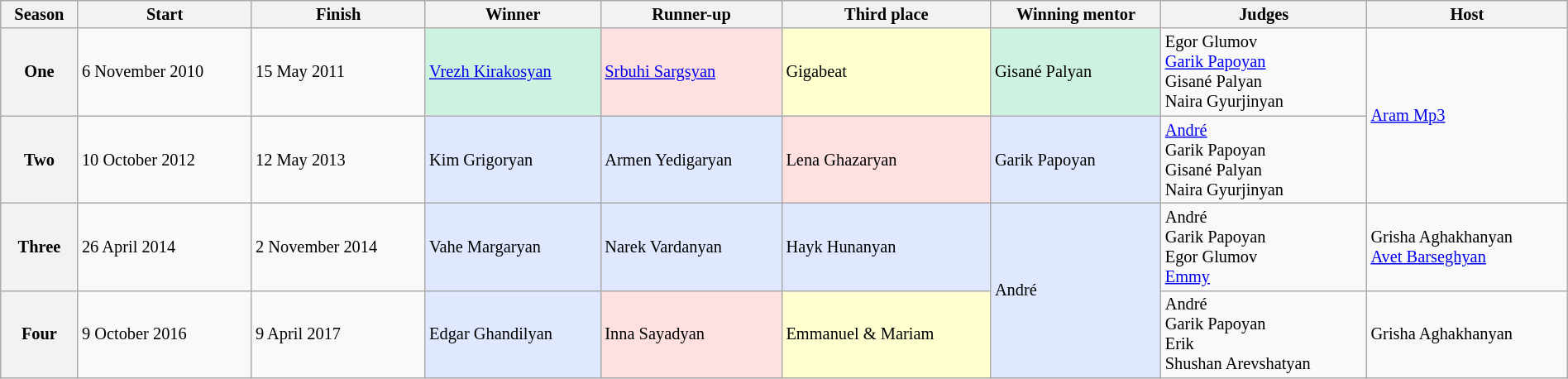<table class="wikitable"  style="font-size:85%; width:100%;">
<tr>
<th scope="col">Season</th>
<th scope="col">Start</th>
<th scope="col">Finish</th>
<th scope="col">Winner</th>
<th scope="col">Runner-up</th>
<th scope="col">Third place</th>
<th scope="col">Winning mentor</th>
<th scope="col">Judges</th>
<th scope="col">Host</th>
</tr>
<tr>
<th scope="row">One</th>
<td>6 November 2010</td>
<td>15 May 2011</td>
<td style="background:#CEF2E0;"><a href='#'>Vrezh Kirakosyan</a></td>
<td style="background:#FFE0E0;"><a href='#'>Srbuhi Sargsyan</a></td>
<td style="background:#FFFFD0;">Gigabeat</td>
<td style="background:#CEF2E0;">Gisané Palyan</td>
<td>Egor Glumov<br><a href='#'>Garik Papoyan</a><br>Gisané Palyan<br>Naira Gyurjinyan</td>
<td rowspan="2"><a href='#'>Aram Mp3</a></td>
</tr>
<tr>
<th scope="row">Two</th>
<td>10 October 2012</td>
<td>12 May 2013</td>
<td style="background:#E0E8FF;">Kim Grigoryan</td>
<td style="background:#E0E8FF;">Armen Yedigaryan</td>
<td style="background:#FFE0E0;">Lena Ghazaryan</td>
<td style="background:#E0E8FF;">Garik Papoyan</td>
<td><a href='#'>André</a><br>Garik Papoyan<br>Gisané Palyan<br>Naira Gyurjinyan</td>
</tr>
<tr>
<th scope="row">Three</th>
<td>26 April 2014</td>
<td>2 November 2014</td>
<td style="background:#E0E8FF;">Vahe Margaryan</td>
<td style="background:#E0E8FF;">Narek Vardanyan</td>
<td style="background:#E0E8FF;">Hayk Hunanyan</td>
<td style="background:#E0E8FF;" rowspan=2>André</td>
<td>André<br>Garik Papoyan<br>Egor Glumov<br><a href='#'>Emmy</a></td>
<td>Grisha Aghakhanyan<br><a href='#'>Avet Barseghyan</a></td>
</tr>
<tr>
<th scope="row">Four</th>
<td>9 October 2016</td>
<td>9 April 2017</td>
<td style="background:#E0E8FF;">Edgar Ghandilyan</td>
<td style="background:#FFE0E0;">Inna Sayadyan</td>
<td style="background:#FFFFD0;">Emmanuel & Mariam</td>
<td>André<br>Garik Papoyan<br>Erik<br>Shushan Arevshatyan</td>
<td>Grisha Aghakhanyan</td>
</tr>
</table>
